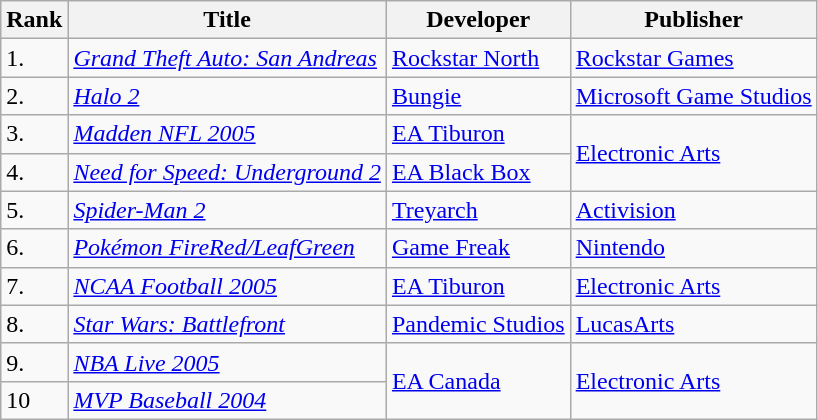<table class="wikitable">
<tr>
<th>Rank</th>
<th>Title</th>
<th>Developer</th>
<th>Publisher</th>
</tr>
<tr>
<td>1.</td>
<td><em><a href='#'>Grand Theft Auto: San Andreas</a></em></td>
<td><a href='#'>Rockstar North</a></td>
<td><a href='#'>Rockstar Games</a></td>
</tr>
<tr>
<td>2.</td>
<td><em><a href='#'>Halo 2</a></em></td>
<td><a href='#'>Bungie</a></td>
<td><a href='#'>Microsoft Game Studios</a></td>
</tr>
<tr>
<td>3.</td>
<td><em><a href='#'>Madden NFL 2005</a></em></td>
<td><a href='#'>EA Tiburon</a></td>
<td rowspan="2"><a href='#'>Electronic Arts</a></td>
</tr>
<tr>
<td>4.</td>
<td><em><a href='#'>Need for Speed: Underground 2</a></em></td>
<td><a href='#'>EA Black Box</a></td>
</tr>
<tr>
<td>5.</td>
<td><em><a href='#'>Spider-Man 2</a></em></td>
<td><a href='#'>Treyarch</a></td>
<td><a href='#'>Activision</a></td>
</tr>
<tr>
<td>6.</td>
<td><em><a href='#'>Pokémon FireRed/LeafGreen</a></em></td>
<td><a href='#'>Game Freak</a></td>
<td><a href='#'>Nintendo</a></td>
</tr>
<tr>
<td>7.</td>
<td><em><a href='#'>NCAA Football 2005</a></em></td>
<td><a href='#'>EA Tiburon</a></td>
<td><a href='#'>Electronic Arts</a></td>
</tr>
<tr>
<td>8.</td>
<td><em><a href='#'>Star Wars: Battlefront</a></em></td>
<td><a href='#'>Pandemic Studios</a></td>
<td><a href='#'>LucasArts</a></td>
</tr>
<tr>
<td>9.</td>
<td><em><a href='#'>NBA Live 2005</a></em></td>
<td rowspan="2"><a href='#'>EA Canada</a></td>
<td rowspan="2"><a href='#'>Electronic Arts</a></td>
</tr>
<tr>
<td>10</td>
<td><em><a href='#'>MVP Baseball 2004</a></em></td>
</tr>
</table>
